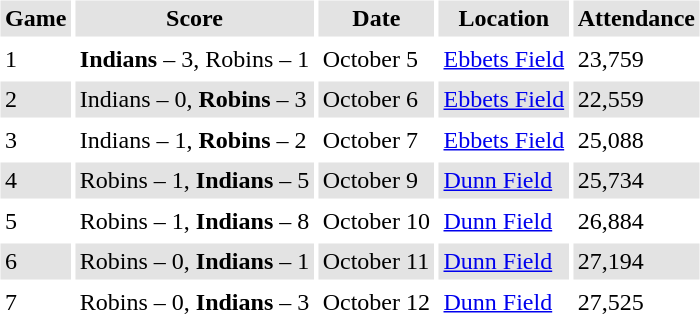<table border="0" cellspacing="3" cellpadding="3">
<tr style="background: #e3e3e3;">
<th>Game</th>
<th>Score</th>
<th>Date</th>
<th>Location</th>
<th>Attendance</th>
</tr>
<tr>
<td>1</td>
<td><strong>Indians</strong> – 3, Robins – 1</td>
<td>October 5</td>
<td><a href='#'>Ebbets Field</a></td>
<td>23,759</td>
</tr>
<tr style="background: #e3e3e3;">
<td>2</td>
<td>Indians – 0, <strong>Robins</strong> – 3</td>
<td>October 6</td>
<td><a href='#'>Ebbets Field</a></td>
<td>22,559</td>
</tr>
<tr>
<td>3</td>
<td>Indians – 1, <strong>Robins</strong> – 2</td>
<td>October 7</td>
<td><a href='#'>Ebbets Field</a></td>
<td>25,088</td>
</tr>
<tr style="background: #e3e3e3;">
<td>4</td>
<td>Robins – 1, <strong>Indians</strong> – 5</td>
<td>October 9</td>
<td><a href='#'>Dunn Field</a></td>
<td>25,734</td>
</tr>
<tr>
<td>5</td>
<td>Robins – 1, <strong>Indians</strong> – 8</td>
<td>October 10</td>
<td><a href='#'>Dunn Field</a></td>
<td>26,884</td>
</tr>
<tr style="background: #e3e3e3;">
<td>6</td>
<td>Robins – 0, <strong>Indians</strong> – 1</td>
<td>October 11</td>
<td><a href='#'>Dunn Field</a></td>
<td>27,194</td>
</tr>
<tr>
<td>7</td>
<td>Robins – 0, <strong>Indians</strong> – 3</td>
<td>October 12</td>
<td><a href='#'>Dunn Field</a></td>
<td>27,525</td>
</tr>
</table>
